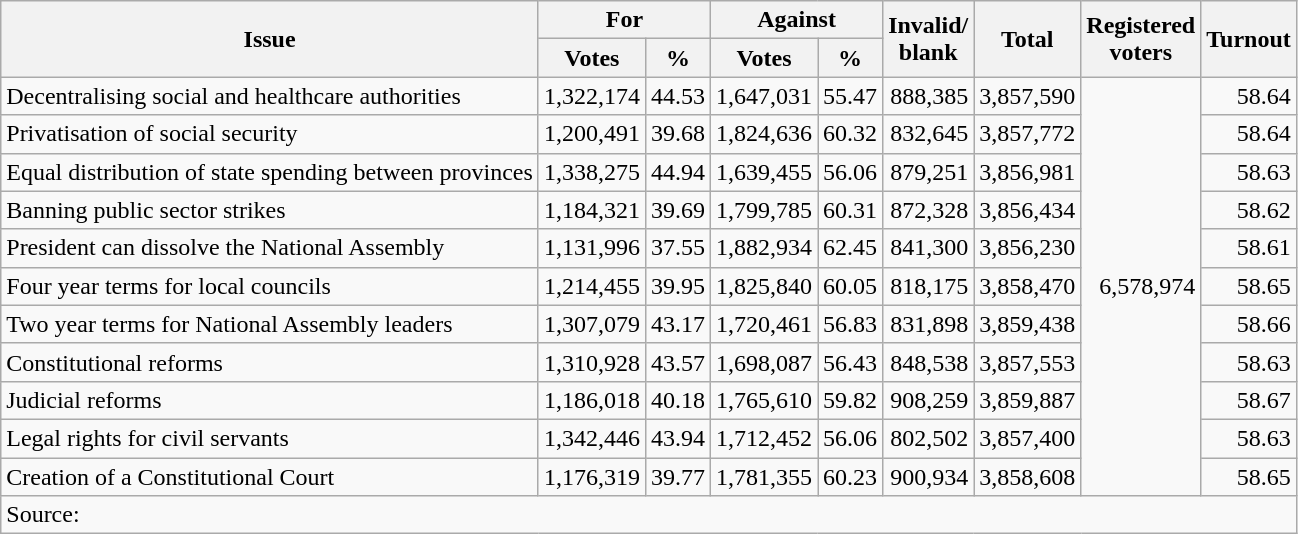<table class=wikitable style=text-align:right>
<tr>
<th rowspan=2>Issue</th>
<th colspan=2>For</th>
<th colspan=2>Against</th>
<th rowspan=2>Invalid/<br>blank</th>
<th rowspan=2>Total</th>
<th rowspan=2>Registered<br>voters</th>
<th rowspan=2>Turnout</th>
</tr>
<tr>
<th>Votes</th>
<th>%</th>
<th>Votes</th>
<th>%</th>
</tr>
<tr>
<td align=left>Decentralising social and healthcare authorities</td>
<td>1,322,174</td>
<td>44.53</td>
<td>1,647,031</td>
<td>55.47</td>
<td>888,385</td>
<td>3,857,590</td>
<td rowspan=11>6,578,974</td>
<td>58.64</td>
</tr>
<tr>
<td align=left>Privatisation of social security</td>
<td>1,200,491</td>
<td>39.68</td>
<td>1,824,636</td>
<td>60.32</td>
<td>832,645</td>
<td>3,857,772</td>
<td>58.64</td>
</tr>
<tr>
<td align=left>Equal distribution of state spending between provinces</td>
<td>1,338,275</td>
<td>44.94</td>
<td>1,639,455</td>
<td>56.06</td>
<td>879,251</td>
<td>3,856,981</td>
<td>58.63</td>
</tr>
<tr>
<td align=left>Banning public sector strikes</td>
<td>1,184,321</td>
<td>39.69</td>
<td>1,799,785</td>
<td>60.31</td>
<td>872,328</td>
<td>3,856,434</td>
<td>58.62</td>
</tr>
<tr>
<td align=left>President can dissolve the National Assembly</td>
<td>1,131,996</td>
<td>37.55</td>
<td>1,882,934</td>
<td>62.45</td>
<td>841,300</td>
<td>3,856,230</td>
<td>58.61</td>
</tr>
<tr>
<td align=left>Four year terms for local councils</td>
<td>1,214,455</td>
<td>39.95</td>
<td>1,825,840</td>
<td>60.05</td>
<td>818,175</td>
<td>3,858,470</td>
<td>58.65</td>
</tr>
<tr>
<td align=left>Two year terms for National Assembly leaders</td>
<td>1,307,079</td>
<td>43.17</td>
<td>1,720,461</td>
<td>56.83</td>
<td>831,898</td>
<td>3,859,438</td>
<td>58.66</td>
</tr>
<tr>
<td align=left>Constitutional reforms</td>
<td>1,310,928</td>
<td>43.57</td>
<td>1,698,087</td>
<td>56.43</td>
<td>848,538</td>
<td>3,857,553</td>
<td>58.63</td>
</tr>
<tr>
<td align=left>Judicial reforms</td>
<td>1,186,018</td>
<td>40.18</td>
<td>1,765,610</td>
<td>59.82</td>
<td>908,259</td>
<td>3,859,887</td>
<td>58.67</td>
</tr>
<tr>
<td align=left>Legal rights for civil servants</td>
<td>1,342,446</td>
<td>43.94</td>
<td>1,712,452</td>
<td>56.06</td>
<td>802,502</td>
<td>3,857,400</td>
<td>58.63</td>
</tr>
<tr>
<td align=left>Creation of a Constitutional Court</td>
<td>1,176,319</td>
<td>39.77</td>
<td>1,781,355</td>
<td>60.23</td>
<td>900,934</td>
<td>3,858,608</td>
<td>58.65</td>
</tr>
<tr>
<td align=left colspan=9>Source: </td>
</tr>
</table>
